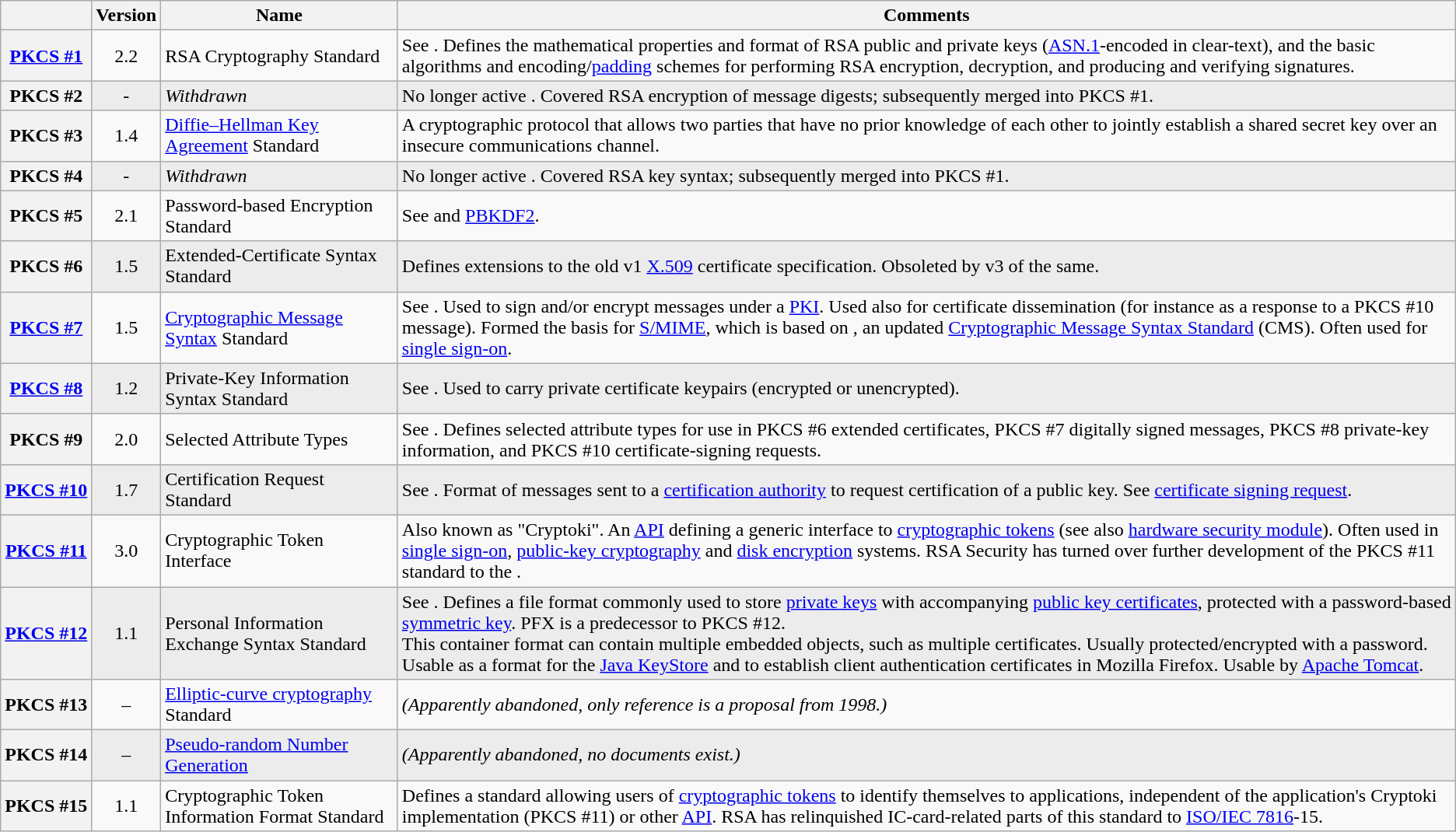<table class="wikitable">
<tr>
<th></th>
<th>Version</th>
<th>Name</th>
<th>Comments</th>
</tr>
<tr>
<th><a href='#'>PKCS #1</a></th>
<td align="center">2.2</td>
<td>RSA Cryptography Standard</td>
<td>See . Defines the mathematical properties and format of RSA public and private keys (<a href='#'>ASN.1</a>-encoded in clear-text), and the basic algorithms and encoding/<a href='#'>padding</a> schemes for performing RSA encryption, decryption, and producing and verifying signatures.</td>
</tr>
<tr style="background-color: #ececec">
<th>PKCS #2</th>
<td align="center">-</td>
<td><em>Withdrawn</em></td>
<td>No longer active . Covered RSA encryption of message digests; subsequently merged into PKCS #1.</td>
</tr>
<tr>
<th>PKCS #3</th>
<td align="center">1.4</td>
<td><a href='#'>Diffie–Hellman Key Agreement</a> Standard</td>
<td>A cryptographic protocol that allows two parties that have no prior knowledge of each other to jointly establish a shared secret key over an insecure communications channel.</td>
</tr>
<tr style="background-color: #ececec">
<th>PKCS #4</th>
<td align="center">-</td>
<td><em>Withdrawn</em></td>
<td>No longer active . Covered RSA key syntax; subsequently merged into PKCS #1.</td>
</tr>
<tr>
<th>PKCS #5</th>
<td align="center">2.1</td>
<td>Password-based Encryption Standard</td>
<td>See  and <a href='#'>PBKDF2</a>.</td>
</tr>
<tr style="background-color: #ececec">
<th>PKCS #6</th>
<td align="center">1.5</td>
<td>Extended-Certificate Syntax Standard</td>
<td>Defines extensions to the old v1 <a href='#'>X.509</a> certificate specification. Obsoleted by v3 of the same.</td>
</tr>
<tr>
<th><a href='#'>PKCS #7</a></th>
<td align="center">1.5</td>
<td><a href='#'>Cryptographic Message Syntax</a> Standard</td>
<td>See . Used to sign and/or encrypt messages under a <a href='#'>PKI</a>. Used also for certificate dissemination (for instance as a response to a PKCS #10 message).  Formed the basis for <a href='#'>S/MIME</a>, which is  based on , an updated <a href='#'>Cryptographic Message Syntax Standard</a> (CMS). Often used for <a href='#'>single sign-on</a>.</td>
</tr>
<tr style="background-color: #ececec">
<th><a href='#'>PKCS #8</a></th>
<td align="center">1.2</td>
<td>Private-Key Information Syntax Standard</td>
<td>See . Used to carry private certificate keypairs (encrypted or unencrypted).</td>
</tr>
<tr>
<th>PKCS #9</th>
<td align="center">2.0</td>
<td>Selected Attribute Types</td>
<td>See . Defines selected attribute types for use in PKCS #6 extended certificates, PKCS #7 digitally signed messages, PKCS #8 private-key information, and PKCS #10 certificate-signing requests.</td>
</tr>
<tr style="background-color: #ececec">
<th><a href='#'>PKCS #10</a></th>
<td align="center">1.7</td>
<td>Certification Request Standard</td>
<td>See . Format of messages sent to a <a href='#'>certification authority</a> to request certification of a public key.  See <a href='#'>certificate signing request</a>.</td>
</tr>
<tr>
<th><a href='#'>PKCS #11</a></th>
<td align="center">3.0</td>
<td>Cryptographic Token Interface</td>
<td>Also known as "Cryptoki". An <a href='#'>API</a> defining a generic interface to <a href='#'>cryptographic tokens</a> (see also <a href='#'>hardware security module</a>). Often used in <a href='#'>single sign-on</a>, <a href='#'>public-key cryptography</a> and <a href='#'>disk encryption</a> systems.  RSA Security has turned over further development of the PKCS #11 standard to the .</td>
</tr>
<tr style="background-color: #ececec">
<th><a href='#'>PKCS #12</a></th>
<td align="center">1.1</td>
<td>Personal Information Exchange Syntax Standard</td>
<td>See . Defines a file format commonly used to store <a href='#'>private keys</a> with accompanying <a href='#'>public key certificates</a>, protected with a password-based <a href='#'>symmetric key</a>. PFX is a predecessor to PKCS #12.<br>This container format can contain multiple embedded objects, such as multiple certificates.  Usually protected/encrypted with a password.  Usable as a format for the <a href='#'>Java KeyStore</a> and to establish client authentication certificates in Mozilla Firefox. Usable by <a href='#'>Apache Tomcat</a>.</td>
</tr>
<tr>
<th>PKCS #13</th>
<td align="center">–</td>
<td><a href='#'>Elliptic-curve cryptography</a> Standard</td>
<td><em>(Apparently abandoned, only reference is a proposal from 1998.)</em></td>
</tr>
<tr style="background-color: #ececec">
<th>PKCS #14</th>
<td align="center">–</td>
<td><a href='#'>Pseudo-random Number Generation</a></td>
<td><em>(Apparently abandoned, no documents exist.)</em></td>
</tr>
<tr>
<th>PKCS #15</th>
<td align="center">1.1</td>
<td>Cryptographic Token Information Format Standard</td>
<td>Defines a standard allowing users of <a href='#'>cryptographic tokens</a> to identify themselves to applications, independent of the application's Cryptoki implementation (PKCS #11) or other <a href='#'>API</a>.  RSA has relinquished IC-card-related parts of this standard to <a href='#'>ISO/IEC 7816</a>-15.</td>
</tr>
</table>
